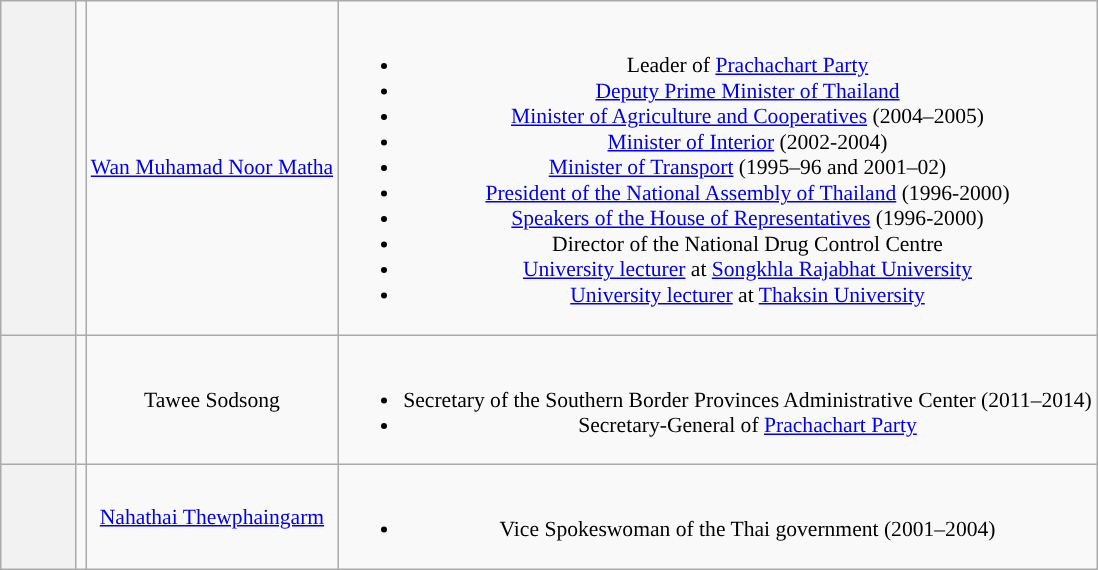<table class="wikitable" style="font-size:90%; text-align:center;">
<tr>
<th style="width:3em; font-size:; background:"></th>
<td></td>
<td><a href='#'>Wan Muhamad Noor Matha</a></td>
<td><br><ul><li>Leader of <a href='#'>Prachachart Party</a></li><li><a href='#'>Deputy Prime Minister of Thailand</a></li><li><a href='#'>Minister of Agriculture and Cooperatives</a> (2004–2005)</li><li><a href='#'>Minister of Interior</a> (2002-2004)</li><li><a href='#'>Minister of Transport</a> (1995–96 and 2001–02)</li><li><a href='#'>President of the National Assembly of Thailand</a> (1996-2000)</li><li><a href='#'>Speakers of the House of Representatives</a> (1996-2000)</li><li>Director of the National Drug Control Centre</li><li><a href='#'>University lecturer</a> at <a href='#'>Songkhla Rajabhat University</a></li><li><a href='#'>University lecturer</a> at <a href='#'>Thaksin University</a></li></ul></td>
</tr>
<tr>
<th style="width:3em; font-size:; background:"></th>
<td></td>
<td>Tawee Sodsong</td>
<td><br><ul><li>Secretary of the Southern Border Provinces Administrative Center (2011–2014)</li><li>Secretary-General of <a href='#'>Prachachart Party</a></li></ul></td>
</tr>
<tr>
<th style="width:3em; font-size:; background:"></th>
<td></td>
<td><a href='#'>Nahathai Thewphaingarm</a></td>
<td><br><ul><li>Vice Spokeswoman of the Thai government (2001–2004)</li></ul></td>
</tr>
</table>
